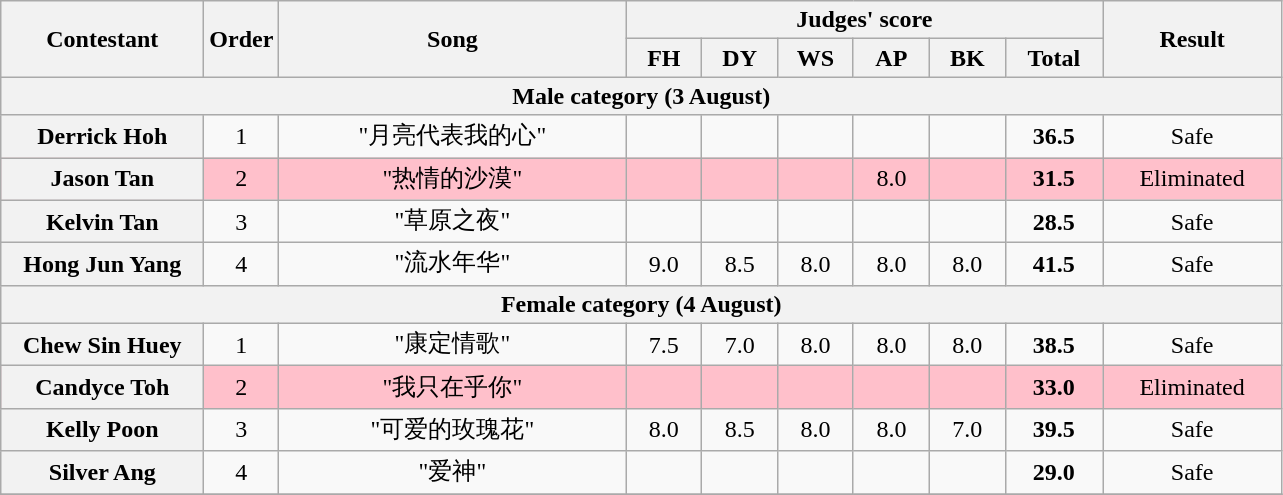<table class="wikitable plainrowheaders" style="text-align:center;">
<tr>
<th rowspan=2 scope="col" style="width:8em;">Contestant</th>
<th rowspan=2 scope="col">Order</th>
<th rowspan=2 scope="col" style="width:14em;">Song</th>
<th colspan=6 scope="col">Judges' score</th>
<th rowspan=2 scope="col" style="width:7em;">Result</th>
</tr>
<tr>
<th style="width:2.7em;">FH</th>
<th style="width:2.7em;">DY</th>
<th style="width:2.7em;">WS</th>
<th style="width:2.7em;">AP</th>
<th style="width:2.7em;">BK</th>
<th style="width:3.6em;">Total</th>
</tr>
<tr>
<th colspan=10>Male category (3 August)</th>
</tr>
<tr>
<th scope="row">Derrick Hoh</th>
<td>1</td>
<td>"月亮代表我的心"</td>
<td></td>
<td></td>
<td></td>
<td></td>
<td></td>
<td><strong>36.5</strong></td>
<td>Safe</td>
</tr>
<tr style="background:pink;">
<th scope="row">Jason Tan</th>
<td>2</td>
<td>"热情的沙漠"</td>
<td></td>
<td></td>
<td></td>
<td>8.0</td>
<td></td>
<td><strong>31.5</strong></td>
<td>Eliminated</td>
</tr>
<tr>
<th scope="row">Kelvin Tan</th>
<td>3</td>
<td>"草原之夜"</td>
<td></td>
<td></td>
<td></td>
<td></td>
<td></td>
<td><strong>28.5</strong></td>
<td>Safe</td>
</tr>
<tr>
<th scope="row">Hong Jun Yang</th>
<td>4</td>
<td>"流水年华"</td>
<td>9.0</td>
<td>8.5</td>
<td>8.0</td>
<td>8.0</td>
<td>8.0</td>
<td><strong>41.5</strong></td>
<td>Safe</td>
</tr>
<tr>
<th colspan=10>Female category (4 August)</th>
</tr>
<tr>
<th scope="row">Chew Sin Huey</th>
<td>1</td>
<td>"康定情歌"</td>
<td>7.5</td>
<td>7.0</td>
<td>8.0</td>
<td>8.0</td>
<td>8.0</td>
<td><strong>38.5</strong></td>
<td>Safe</td>
</tr>
<tr style="background:pink;">
<th scope="row">Candyce Toh</th>
<td>2</td>
<td>"我只在乎你"</td>
<td></td>
<td></td>
<td></td>
<td></td>
<td></td>
<td><strong>33.0</strong></td>
<td>Eliminated</td>
</tr>
<tr>
<th scope="row">Kelly Poon</th>
<td>3</td>
<td>"可爱的玫瑰花"</td>
<td>8.0</td>
<td>8.5</td>
<td>8.0</td>
<td>8.0</td>
<td>7.0</td>
<td><strong>39.5</strong></td>
<td>Safe</td>
</tr>
<tr>
<th scope="row">Silver Ang</th>
<td>4</td>
<td>"爱神"</td>
<td></td>
<td></td>
<td></td>
<td></td>
<td></td>
<td><strong>29.0</strong></td>
<td>Safe</td>
</tr>
<tr>
</tr>
</table>
